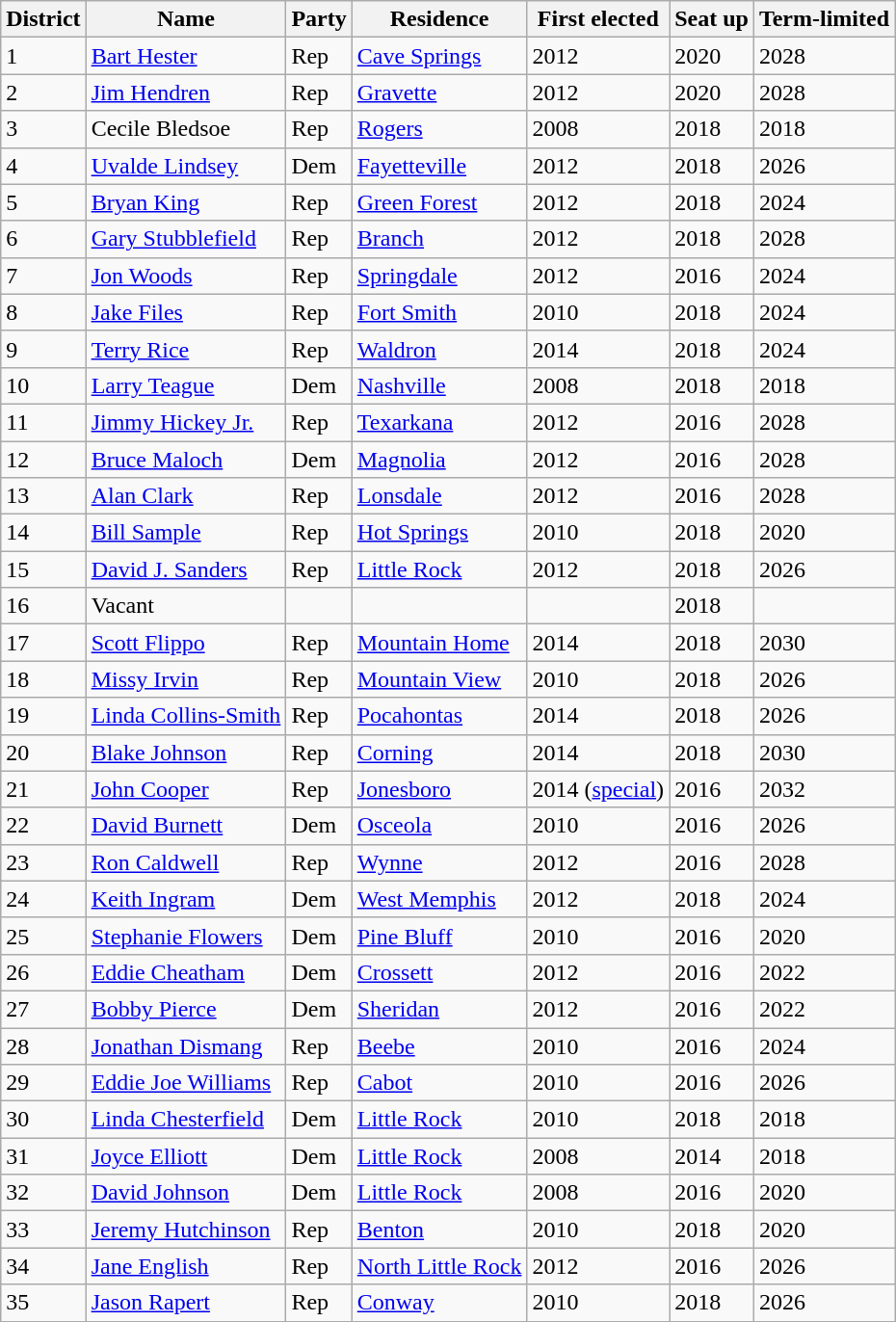<table class="wikitable sortable">
<tr>
<th>District</th>
<th>Name</th>
<th>Party</th>
<th>Residence</th>
<th>First elected</th>
<th>Seat up</th>
<th>Term-limited</th>
</tr>
<tr>
<td>1</td>
<td><a href='#'>Bart Hester</a></td>
<td>Rep</td>
<td><a href='#'>Cave Springs</a></td>
<td>2012</td>
<td>2020</td>
<td>2028</td>
</tr>
<tr>
<td>2</td>
<td><a href='#'>Jim Hendren</a></td>
<td>Rep</td>
<td><a href='#'>Gravette</a></td>
<td>2012</td>
<td>2020</td>
<td>2028</td>
</tr>
<tr>
<td>3</td>
<td>Cecile Bledsoe</td>
<td>Rep</td>
<td><a href='#'>Rogers</a></td>
<td>2008</td>
<td>2018</td>
<td>2018</td>
</tr>
<tr>
<td>4</td>
<td><a href='#'>Uvalde Lindsey</a></td>
<td>Dem</td>
<td><a href='#'>Fayetteville</a></td>
<td>2012</td>
<td>2018</td>
<td>2026</td>
</tr>
<tr>
<td>5</td>
<td><a href='#'>Bryan King</a></td>
<td>Rep</td>
<td><a href='#'>Green Forest</a></td>
<td>2012</td>
<td>2018</td>
<td>2024</td>
</tr>
<tr>
<td>6</td>
<td><a href='#'>Gary Stubblefield</a></td>
<td>Rep</td>
<td><a href='#'>Branch</a></td>
<td>2012</td>
<td>2018</td>
<td>2028</td>
</tr>
<tr>
<td>7</td>
<td><a href='#'>Jon Woods</a></td>
<td>Rep</td>
<td><a href='#'>Springdale</a></td>
<td>2012</td>
<td>2016</td>
<td>2024</td>
</tr>
<tr>
<td>8</td>
<td><a href='#'>Jake Files</a></td>
<td>Rep</td>
<td><a href='#'>Fort Smith</a></td>
<td>2010</td>
<td>2018</td>
<td>2024</td>
</tr>
<tr>
<td>9</td>
<td><a href='#'>Terry Rice</a></td>
<td>Rep</td>
<td><a href='#'>Waldron</a></td>
<td>2014</td>
<td>2018</td>
<td>2024</td>
</tr>
<tr>
<td>10</td>
<td><a href='#'>Larry Teague</a></td>
<td>Dem</td>
<td><a href='#'>Nashville</a></td>
<td>2008</td>
<td>2018</td>
<td>2018</td>
</tr>
<tr>
<td>11</td>
<td><a href='#'>Jimmy Hickey Jr.</a></td>
<td>Rep</td>
<td><a href='#'>Texarkana</a></td>
<td>2012</td>
<td>2016</td>
<td>2028</td>
</tr>
<tr>
<td>12</td>
<td><a href='#'>Bruce Maloch</a></td>
<td>Dem</td>
<td><a href='#'>Magnolia</a></td>
<td>2012</td>
<td>2016</td>
<td>2028</td>
</tr>
<tr>
<td>13</td>
<td><a href='#'>Alan Clark</a></td>
<td>Rep</td>
<td><a href='#'>Lonsdale</a></td>
<td>2012</td>
<td>2016</td>
<td>2028</td>
</tr>
<tr>
<td>14</td>
<td><a href='#'>Bill Sample</a></td>
<td>Rep</td>
<td><a href='#'>Hot Springs</a></td>
<td>2010</td>
<td>2018</td>
<td>2020</td>
</tr>
<tr>
<td>15</td>
<td><a href='#'>David J. Sanders</a></td>
<td>Rep</td>
<td><a href='#'>Little Rock</a></td>
<td>2012</td>
<td>2018</td>
<td>2026</td>
</tr>
<tr>
<td>16</td>
<td>Vacant</td>
<td></td>
<td></td>
<td></td>
<td>2018</td>
<td></td>
</tr>
<tr>
<td>17</td>
<td><a href='#'>Scott Flippo</a></td>
<td>Rep</td>
<td><a href='#'>Mountain Home</a></td>
<td>2014</td>
<td>2018</td>
<td>2030</td>
</tr>
<tr>
<td>18</td>
<td><a href='#'>Missy Irvin</a></td>
<td>Rep</td>
<td><a href='#'>Mountain View</a></td>
<td>2010</td>
<td>2018</td>
<td>2026</td>
</tr>
<tr>
<td>19</td>
<td><a href='#'>Linda Collins-Smith</a></td>
<td>Rep</td>
<td><a href='#'>Pocahontas</a></td>
<td>2014</td>
<td>2018</td>
<td>2026</td>
</tr>
<tr>
<td>20</td>
<td><a href='#'>Blake Johnson</a></td>
<td>Rep</td>
<td><a href='#'>Corning</a></td>
<td>2014</td>
<td>2018</td>
<td>2030</td>
</tr>
<tr>
<td>21</td>
<td><a href='#'>John Cooper</a></td>
<td>Rep</td>
<td><a href='#'>Jonesboro</a></td>
<td>2014 (<a href='#'>special</a>)</td>
<td>2016</td>
<td>2032</td>
</tr>
<tr>
<td>22</td>
<td><a href='#'>David Burnett</a></td>
<td>Dem</td>
<td><a href='#'>Osceola</a></td>
<td>2010</td>
<td>2016</td>
<td>2026</td>
</tr>
<tr>
<td>23</td>
<td><a href='#'>Ron Caldwell</a></td>
<td>Rep</td>
<td><a href='#'>Wynne</a></td>
<td>2012</td>
<td>2016</td>
<td>2028</td>
</tr>
<tr>
<td>24</td>
<td><a href='#'>Keith Ingram</a></td>
<td>Dem</td>
<td><a href='#'>West Memphis</a></td>
<td>2012</td>
<td>2018</td>
<td>2024</td>
</tr>
<tr>
<td>25</td>
<td><a href='#'>Stephanie Flowers</a></td>
<td>Dem</td>
<td><a href='#'>Pine Bluff</a></td>
<td>2010</td>
<td>2016</td>
<td>2020</td>
</tr>
<tr>
<td>26</td>
<td><a href='#'>Eddie Cheatham</a></td>
<td>Dem</td>
<td><a href='#'>Crossett</a></td>
<td>2012</td>
<td>2016</td>
<td>2022</td>
</tr>
<tr>
<td>27</td>
<td><a href='#'>Bobby Pierce</a></td>
<td>Dem</td>
<td><a href='#'>Sheridan</a></td>
<td>2012</td>
<td>2016</td>
<td>2022</td>
</tr>
<tr>
<td>28</td>
<td><a href='#'>Jonathan Dismang</a></td>
<td>Rep</td>
<td><a href='#'>Beebe</a></td>
<td>2010</td>
<td>2016</td>
<td>2024</td>
</tr>
<tr>
<td>29</td>
<td><a href='#'>Eddie Joe Williams</a></td>
<td>Rep</td>
<td><a href='#'>Cabot</a></td>
<td>2010</td>
<td>2016</td>
<td>2026</td>
</tr>
<tr>
<td>30</td>
<td><a href='#'>Linda Chesterfield</a></td>
<td>Dem</td>
<td><a href='#'>Little Rock</a></td>
<td>2010</td>
<td>2018</td>
<td>2018</td>
</tr>
<tr>
<td>31</td>
<td><a href='#'>Joyce Elliott</a></td>
<td>Dem</td>
<td><a href='#'>Little Rock</a></td>
<td>2008</td>
<td>2014</td>
<td>2018</td>
</tr>
<tr>
<td>32</td>
<td><a href='#'>David Johnson</a></td>
<td>Dem</td>
<td><a href='#'>Little Rock</a></td>
<td>2008</td>
<td>2016</td>
<td>2020</td>
</tr>
<tr>
<td>33</td>
<td><a href='#'>Jeremy Hutchinson</a></td>
<td>Rep</td>
<td><a href='#'>Benton</a></td>
<td>2010</td>
<td>2018</td>
<td>2020</td>
</tr>
<tr>
<td>34</td>
<td><a href='#'>Jane English</a></td>
<td>Rep</td>
<td><a href='#'>North Little Rock</a></td>
<td>2012</td>
<td>2016</td>
<td>2026</td>
</tr>
<tr>
<td>35</td>
<td><a href='#'>Jason Rapert</a></td>
<td>Rep</td>
<td><a href='#'>Conway</a></td>
<td>2010</td>
<td>2018</td>
<td>2026</td>
</tr>
</table>
